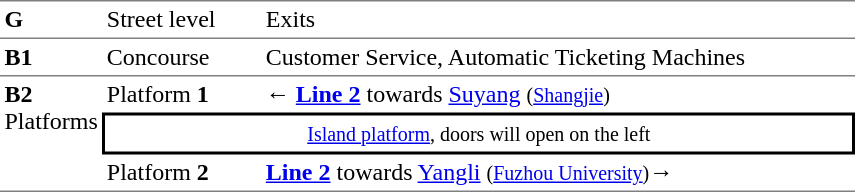<table border="0" cellspacing="0" cellpadding="3">
<tr>
<td style="border-top:solid 1px gray;" width="50" valign="top"><strong>G</strong></td>
<td style="border-top:solid 1px gray;" width="100" valign="top">Street level</td>
<td style="border-top:solid 1px gray;" width="390" valign="top">Exits</td>
</tr>
<tr>
<td style="border-bottom:solid 1px gray; border-top:solid 1px gray;" valign="top" width="50"><strong>B1</strong></td>
<td style="border-bottom:solid 1px gray; border-top:solid 1px gray;" valign="top" width="100">Concourse</td>
<td style="border-bottom:solid 1px gray; border-top:solid 1px gray;" valign="top" width="390">Customer Service, Automatic Ticketing Machines</td>
</tr>
<tr>
<td rowspan="3" style="border-bottom:solid 1px gray;" valign="top"><strong>B2</strong><br>Platforms</td>
<td>Platform <strong>1</strong></td>
<td>← <a href='#'><span><span><strong>Line 2</strong></span></span></a> towards <a href='#'>Suyang</a> <small>(<a href='#'>Shangjie</a>)</small></td>
</tr>
<tr>
<td colspan="2" style="border-right:solid 2px black;border-left:solid 2px black;border-top:solid 2px black;border-bottom:solid 2px black;text-align:center;"><small><a href='#'>Island platform</a>, doors will open on the left</small></td>
</tr>
<tr>
<td style="border-bottom:solid 1px gray;">Platform <strong>2</strong></td>
<td style="border-bottom:solid 1px gray;"> <a href='#'><span><span><strong>Line 2</strong></span></span></a>  towards <a href='#'>Yangli</a> <small>(<a href='#'>Fuzhou University</a>)</small>→</td>
</tr>
<tr>
</tr>
</table>
